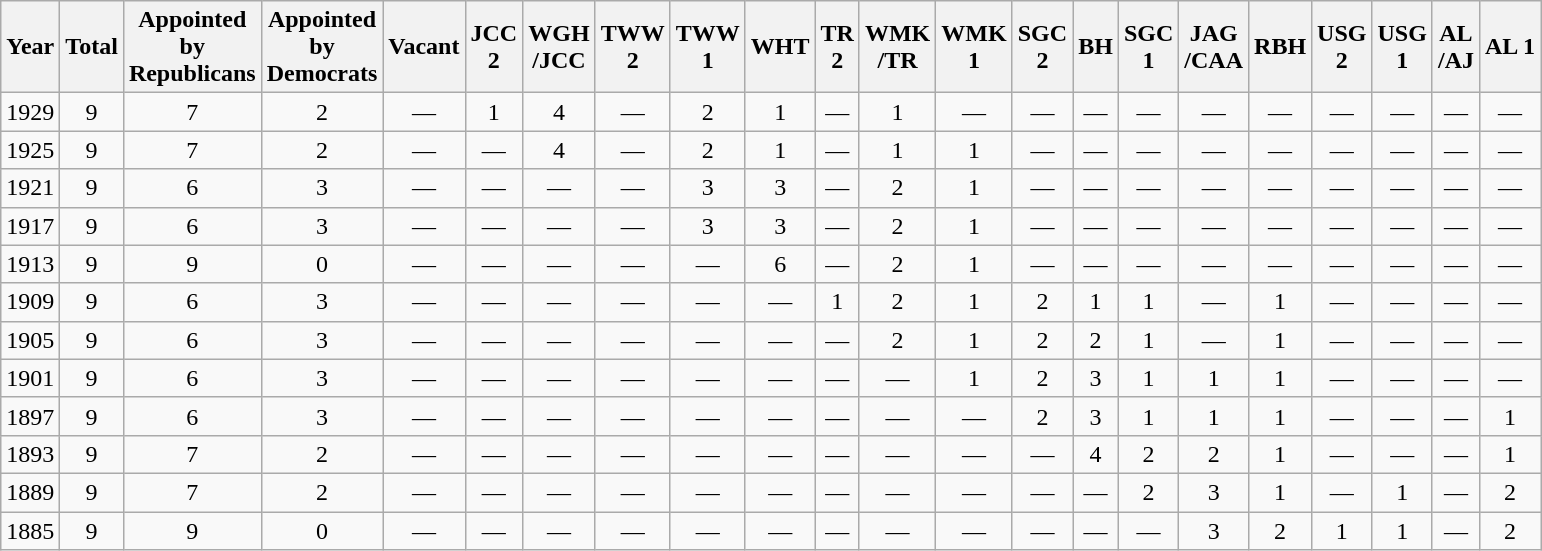<table class="wikitable" style="text-align:center;">
<tr>
<th>Year</th>
<th>Total</th>
<th>Appointed<br>by<br>Republicans</th>
<th>Appointed<br>by<br>Democrats</th>
<th>Vacant</th>
<th>JCC<br>2</th>
<th>WGH<br>/JCC</th>
<th>TWW<br>2</th>
<th>TWW<br>1</th>
<th>WHT</th>
<th>TR<br>2</th>
<th>WMK<br>/TR</th>
<th>WMK<br>1</th>
<th>SGC<br> 2</th>
<th>BH</th>
<th>SGC<br> 1</th>
<th>JAG<br>/CAA</th>
<th>RBH</th>
<th>USG<br>2</th>
<th>USG<br> 1</th>
<th>AL<br> /AJ</th>
<th>AL 1</th>
</tr>
<tr>
<td style="text-align:left;">1929</td>
<td>9</td>
<td>7</td>
<td>2</td>
<td>—</td>
<td>1</td>
<td>4</td>
<td>—</td>
<td>2</td>
<td>1</td>
<td>—</td>
<td>1</td>
<td>—</td>
<td>—</td>
<td>—</td>
<td>—</td>
<td>—</td>
<td>—</td>
<td>—</td>
<td>—</td>
<td>—</td>
<td>—</td>
</tr>
<tr>
<td style="text-align:left;">1925</td>
<td>9</td>
<td>7</td>
<td>2</td>
<td>—</td>
<td>—</td>
<td>4</td>
<td>—</td>
<td>2</td>
<td>1</td>
<td>—</td>
<td>1</td>
<td>1</td>
<td>—</td>
<td>—</td>
<td>—</td>
<td>—</td>
<td>—</td>
<td>—</td>
<td>—</td>
<td>—</td>
<td>—</td>
</tr>
<tr>
<td style="text-align:left;">1921</td>
<td>9</td>
<td>6</td>
<td>3</td>
<td>—</td>
<td>—</td>
<td>—</td>
<td>—</td>
<td>3</td>
<td>3</td>
<td>—</td>
<td>2</td>
<td>1</td>
<td>—</td>
<td>—</td>
<td>—</td>
<td>—</td>
<td>—</td>
<td>—</td>
<td>—</td>
<td>—</td>
<td>—</td>
</tr>
<tr>
<td style="text-align:left;">1917</td>
<td>9</td>
<td>6</td>
<td>3</td>
<td>—</td>
<td>—</td>
<td>—</td>
<td>—</td>
<td>3</td>
<td>3</td>
<td>—</td>
<td>2</td>
<td>1</td>
<td>—</td>
<td>—</td>
<td>—</td>
<td>—</td>
<td>—</td>
<td>—</td>
<td>—</td>
<td>—</td>
<td>—</td>
</tr>
<tr>
<td style="text-align:left;">1913</td>
<td>9</td>
<td>9</td>
<td>0</td>
<td>—</td>
<td>—</td>
<td>—</td>
<td>—</td>
<td>—</td>
<td>6</td>
<td>—</td>
<td>2</td>
<td>1</td>
<td>—</td>
<td>—</td>
<td>—</td>
<td>—</td>
<td>—</td>
<td>—</td>
<td>—</td>
<td>—</td>
<td>—</td>
</tr>
<tr>
<td style="text-align:left;">1909</td>
<td>9</td>
<td>6</td>
<td>3</td>
<td>—</td>
<td>—</td>
<td>—</td>
<td>—</td>
<td>—</td>
<td>—</td>
<td>1</td>
<td>2</td>
<td>1</td>
<td>2</td>
<td>1</td>
<td>1</td>
<td>—</td>
<td>1</td>
<td>—</td>
<td>—</td>
<td>—</td>
<td>—</td>
</tr>
<tr>
<td style="text-align:left;">1905</td>
<td>9</td>
<td>6</td>
<td>3</td>
<td>—</td>
<td>—</td>
<td>—</td>
<td>—</td>
<td>—</td>
<td>—</td>
<td>—</td>
<td>2</td>
<td>1</td>
<td>2</td>
<td>2</td>
<td>1</td>
<td>—</td>
<td>1</td>
<td>—</td>
<td>—</td>
<td>—</td>
<td>—</td>
</tr>
<tr>
<td style="text-align:left;">1901</td>
<td>9</td>
<td>6</td>
<td>3</td>
<td>—</td>
<td>—</td>
<td>—</td>
<td>—</td>
<td>—</td>
<td>—</td>
<td>—</td>
<td>—</td>
<td>1</td>
<td>2</td>
<td>3</td>
<td>1</td>
<td>1</td>
<td>1</td>
<td>—</td>
<td>—</td>
<td>—</td>
<td>—</td>
</tr>
<tr>
<td style="text-align:left;">1897</td>
<td>9</td>
<td>6</td>
<td>3</td>
<td>—</td>
<td>—</td>
<td>—</td>
<td>—</td>
<td>—</td>
<td>—</td>
<td>—</td>
<td>—</td>
<td>—</td>
<td>2</td>
<td>3</td>
<td>1</td>
<td>1</td>
<td>1</td>
<td>—</td>
<td>—</td>
<td>—</td>
<td>1</td>
</tr>
<tr>
<td style="text-align:left;">1893</td>
<td>9</td>
<td>7</td>
<td>2</td>
<td>—</td>
<td>—</td>
<td>—</td>
<td>—</td>
<td>—</td>
<td>—</td>
<td>—</td>
<td>—</td>
<td>—</td>
<td>—</td>
<td>4</td>
<td>2</td>
<td>2</td>
<td>1</td>
<td>—</td>
<td>—</td>
<td>—</td>
<td>1</td>
</tr>
<tr>
<td style="text-align:left;">1889</td>
<td>9</td>
<td>7</td>
<td>2</td>
<td>—</td>
<td>—</td>
<td>—</td>
<td>—</td>
<td>—</td>
<td>—</td>
<td>—</td>
<td>—</td>
<td>—</td>
<td>—</td>
<td>—</td>
<td>2</td>
<td>3</td>
<td>1</td>
<td>—</td>
<td>1</td>
<td>—</td>
<td>2</td>
</tr>
<tr>
<td style="text-align:left;">1885</td>
<td>9</td>
<td>9</td>
<td>0</td>
<td>—</td>
<td>—</td>
<td>—</td>
<td>—</td>
<td>—</td>
<td>—</td>
<td>—</td>
<td>—</td>
<td>—</td>
<td>—</td>
<td>—</td>
<td>—</td>
<td>3</td>
<td>2</td>
<td>1</td>
<td>1</td>
<td>—</td>
<td>2</td>
</tr>
</table>
